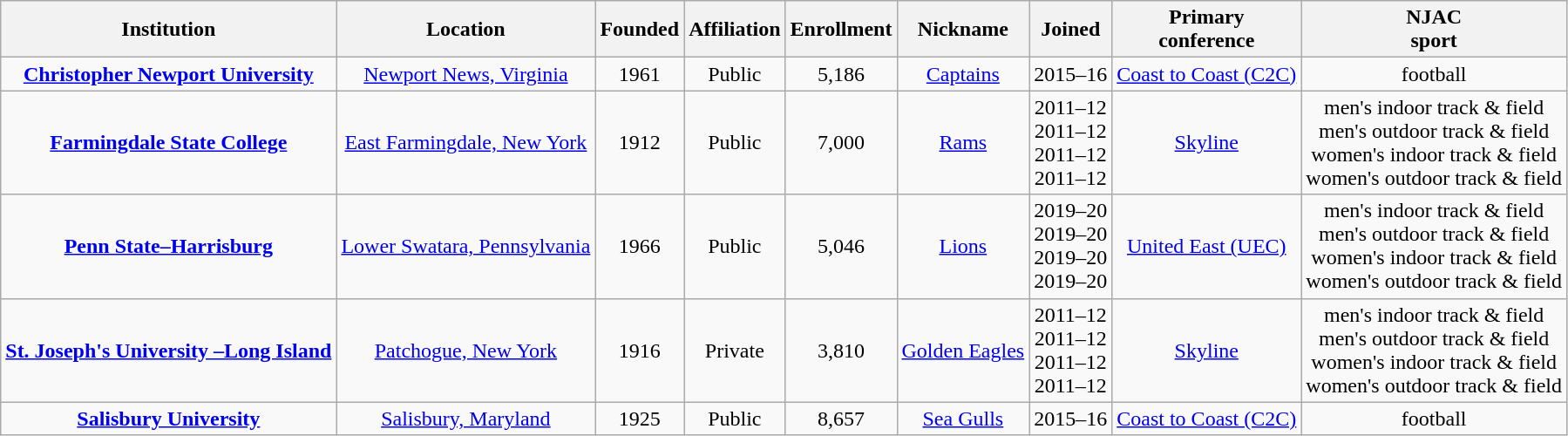<table class="wikitable sortable" style="text-align:center">
<tr>
<th>Institution</th>
<th>Location</th>
<th>Founded</th>
<th>Affiliation</th>
<th>Enrollment</th>
<th>Nickname</th>
<th>Joined</th>
<th>Primary<br>conference</th>
<th>NJAC<br>sport</th>
</tr>
<tr>
<td><strong><a href='#'>Christopher Newport University</a></strong></td>
<td><a href='#'>Newport News, Virginia</a></td>
<td>1961</td>
<td>Public</td>
<td>5,186</td>
<td><a href='#'>Captains</a></td>
<td>2015–16</td>
<td><a href='#'>Coast to Coast (C2C)</a></td>
<td>football</td>
</tr>
<tr>
<td><strong><a href='#'>Farmingdale State College</a></strong></td>
<td><a href='#'>East Farmingdale, New York</a></td>
<td>1912</td>
<td>Public</td>
<td>7,000</td>
<td><a href='#'>Rams</a></td>
<td>2011–12<br>2011–12<br>2011–12<br>2011–12</td>
<td><a href='#'>Skyline</a></td>
<td>men's indoor track & field<br>men's outdoor track & field<br>women's indoor track & field<br>women's outdoor track & field</td>
</tr>
<tr>
<td><strong><a href='#'>Penn State–Harrisburg</a></strong></td>
<td><a href='#'>Lower Swatara, Pennsylvania</a></td>
<td>1966</td>
<td>Public</td>
<td>5,046</td>
<td><a href='#'>Lions</a></td>
<td>2019–20<br>2019–20<br>2019–20<br>2019–20</td>
<td><a href='#'>United East (UEC)</a></td>
<td>men's indoor track & field<br>men's outdoor track & field<br>women's indoor track & field<br>women's outdoor track & field</td>
</tr>
<tr>
<td><strong><a href='#'>St. Joseph's University –Long Island</a></strong></td>
<td><a href='#'>Patchogue, New York</a></td>
<td>1916</td>
<td>Private</td>
<td>3,810</td>
<td><a href='#'>Golden Eagles</a></td>
<td>2011–12<br>2011–12<br>2011–12<br>2011–12</td>
<td><a href='#'>Skyline</a></td>
<td>men's indoor track & field<br>men's outdoor track & field<br>women's indoor track & field<br>women's outdoor track & field</td>
</tr>
<tr>
<td><strong><a href='#'>Salisbury University</a></strong></td>
<td><a href='#'>Salisbury, Maryland</a></td>
<td>1925</td>
<td>Public</td>
<td>8,657</td>
<td><a href='#'>Sea Gulls</a></td>
<td>2015–16</td>
<td><a href='#'>Coast to Coast (C2C)</a></td>
<td>football</td>
</tr>
</table>
